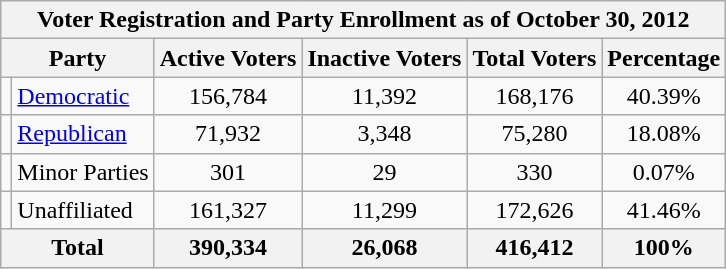<table class=wikitable>
<tr>
<th colspan = 6>Voter Registration and Party Enrollment as of October 30, 2012</th>
</tr>
<tr>
<th colspan = 2>Party</th>
<th>Active Voters</th>
<th>Inactive Voters</th>
<th>Total Voters</th>
<th>Percentage</th>
</tr>
<tr>
<td></td>
<td><a href='#'>Democratic</a></td>
<td style="text-align:center;">156,784</td>
<td style="text-align:center;">11,392</td>
<td style="text-align:center;">168,176</td>
<td style="text-align:center;">40.39%</td>
</tr>
<tr>
<td></td>
<td><a href='#'>Republican</a></td>
<td style="text-align:center;">71,932</td>
<td style="text-align:center;">3,348</td>
<td style="text-align:center;">75,280</td>
<td style="text-align:center;">18.08%</td>
</tr>
<tr>
<td></td>
<td>Minor Parties</td>
<td style="text-align:center;">301</td>
<td style="text-align:center;">29</td>
<td style="text-align:center;">330</td>
<td style="text-align:center;">0.07%</td>
</tr>
<tr>
<td></td>
<td>Unaffiliated</td>
<td style="text-align:center;">161,327</td>
<td style="text-align:center;">11,299</td>
<td style="text-align:center;">172,626</td>
<td style="text-align:center;">41.46%</td>
</tr>
<tr>
<th colspan = 2>Total</th>
<th style="text-align:center;">390,334</th>
<th style="text-align:center;">26,068</th>
<th style="text-align:center;">416,412</th>
<th style="text-align:center;">100%</th>
</tr>
</table>
